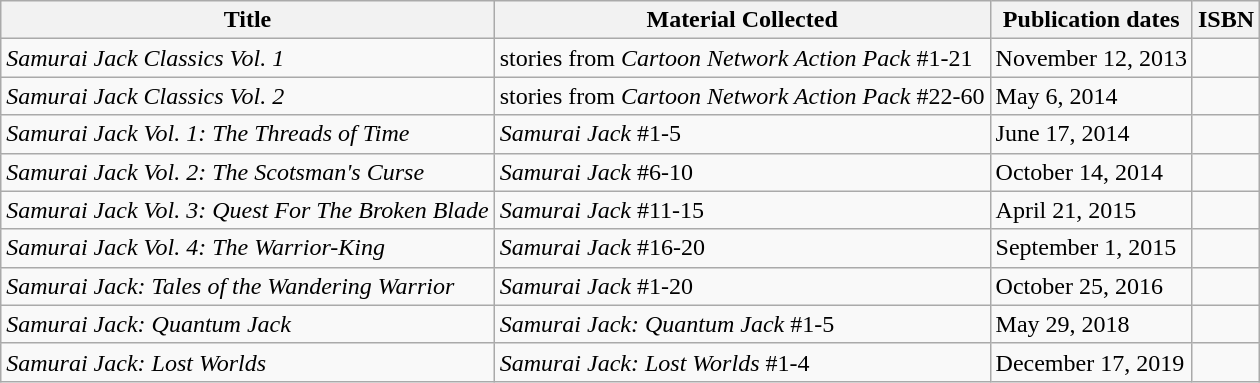<table class="wikitable">
<tr>
<th>Title</th>
<th>Material Collected</th>
<th>Publication dates</th>
<th>ISBN</th>
</tr>
<tr>
<td><em>Samurai Jack Classics Vol. 1</em></td>
<td>stories from <em>Cartoon Network Action Pack</em> #1-21</td>
<td>November 12, 2013</td>
<td></td>
</tr>
<tr>
<td><em>Samurai Jack Classics Vol. 2</em></td>
<td>stories from <em>Cartoon Network Action Pack</em> #22-60</td>
<td>May 6, 2014</td>
<td></td>
</tr>
<tr>
<td><em>Samurai Jack Vol. 1: The Threads of Time</em></td>
<td><em>Samurai Jack</em> #1-5</td>
<td>June 17, 2014</td>
<td></td>
</tr>
<tr>
<td><em>Samurai Jack Vol. 2: The Scotsman's Curse</em></td>
<td><em>Samurai Jack</em> #6-10</td>
<td>October 14, 2014</td>
<td></td>
</tr>
<tr>
<td><em>Samurai Jack Vol. 3: Quest For The Broken Blade</em></td>
<td><em>Samurai Jack</em> #11-15</td>
<td>April 21, 2015</td>
<td></td>
</tr>
<tr>
<td><em>Samurai Jack Vol. 4: The Warrior-King</em></td>
<td><em>Samurai Jack</em> #16-20</td>
<td>September 1, 2015</td>
<td></td>
</tr>
<tr>
<td><em>Samurai Jack: Tales of the Wandering Warrior</em></td>
<td><em>Samurai Jack</em> #1-20</td>
<td>October 25, 2016</td>
<td></td>
</tr>
<tr>
<td><em>Samurai Jack: Quantum Jack</em></td>
<td><em>Samurai Jack: Quantum Jack</em> #1-5</td>
<td>May 29, 2018</td>
<td></td>
</tr>
<tr>
<td><em>Samurai Jack: Lost Worlds</em></td>
<td><em>Samurai Jack: Lost Worlds</em> #1-4</td>
<td>December 17, 2019</td>
<td></td>
</tr>
</table>
